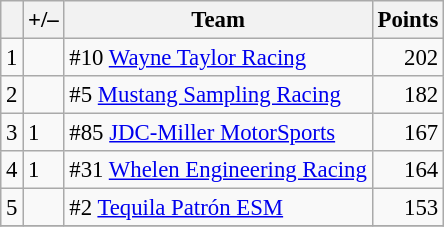<table class="wikitable" style="font-size: 95%;">
<tr>
<th scope="col"></th>
<th scope="col">+/–</th>
<th scope="col">Team</th>
<th scope="col">Points</th>
</tr>
<tr>
<td align=center>1</td>
<td align="left"></td>
<td> #10 <a href='#'>Wayne Taylor Racing</a></td>
<td align=right>202</td>
</tr>
<tr>
<td align=center>2</td>
<td align="left"></td>
<td> #5 <a href='#'>Mustang Sampling Racing</a></td>
<td align=right>182</td>
</tr>
<tr>
<td align=center>3</td>
<td align="left"> 1</td>
<td> #85 <a href='#'>JDC-Miller MotorSports</a></td>
<td align=right>167</td>
</tr>
<tr>
<td align=center>4</td>
<td align="left"> 1</td>
<td> #31 <a href='#'>Whelen Engineering Racing</a></td>
<td align=right>164</td>
</tr>
<tr>
<td align=center>5</td>
<td align="left"></td>
<td>  #2 <a href='#'>Tequila Patrón ESM</a></td>
<td align=right>153</td>
</tr>
<tr>
</tr>
</table>
